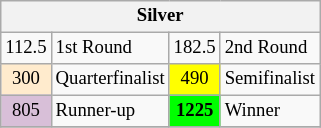<table class="wikitable" style="font-size:78%;">
<tr>
<th colspan=4 style="background:#f2f2f2;">Silver</th>
</tr>
<tr>
<td align="center">112.5</td>
<td>1st Round</td>
<td align="center">182.5</td>
<td>2nd Round</td>
</tr>
<tr>
<td align="center" style="background:#ffebcd;">300</td>
<td>Quarterfinalist</td>
<td align="center" style="background:#ffff00;">490</td>
<td>Semifinalist</td>
</tr>
<tr>
<td align="center" style="background:#D8BFD8;">805</td>
<td>Runner-up</td>
<td align="center" style="background:#00ff00;font-weight:bold;">1225</td>
<td>Winner</td>
</tr>
<tr>
</tr>
</table>
